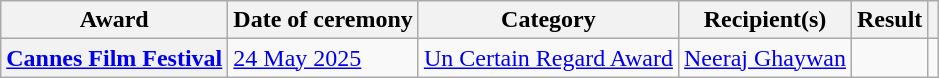<table class="wikitable sortable plainrowheaders">
<tr>
<th scope="col">Award</th>
<th scope="col">Date of ceremony</th>
<th scope="col">Category</th>
<th scope="col">Recipient(s)</th>
<th scope="col">Result</th>
<th scope="col" class="unsortable"></th>
</tr>
<tr>
<th scope="row"><a href='#'>Cannes Film Festival</a></th>
<td><a href='#'>24 May 2025</a></td>
<td><a href='#'>Un Certain Regard Award</a></td>
<td><a href='#'>Neeraj Ghaywan</a></td>
<td></td>
<td align="center"></td>
</tr>
</table>
